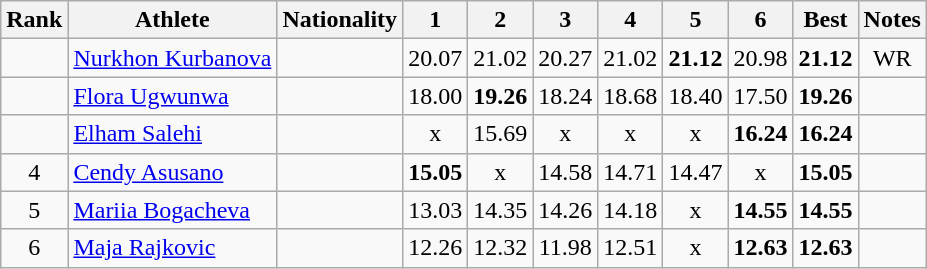<table class="wikitable sortable" style="text-align:center">
<tr>
<th>Rank</th>
<th>Athlete</th>
<th>Nationality</th>
<th>1</th>
<th>2</th>
<th>3</th>
<th>4</th>
<th>5</th>
<th>6</th>
<th>Best</th>
<th>Notes</th>
</tr>
<tr>
<td></td>
<td align=left><a href='#'>Nurkhon Kurbanova</a></td>
<td align=left></td>
<td>20.07</td>
<td>21.02</td>
<td>20.27</td>
<td>21.02</td>
<td><strong>21.12</strong></td>
<td>20.98</td>
<td><strong>21.12</strong></td>
<td>WR</td>
</tr>
<tr>
<td></td>
<td align=left><a href='#'>Flora Ugwunwa </a></td>
<td align=left></td>
<td>18.00</td>
<td><strong>19.26</strong></td>
<td>18.24</td>
<td>18.68</td>
<td>18.40</td>
<td>17.50</td>
<td><strong>19.26</strong></td>
<td></td>
</tr>
<tr>
<td></td>
<td align=left><a href='#'>Elham Salehi</a></td>
<td align=left></td>
<td>x</td>
<td>15.69</td>
<td>x</td>
<td>x</td>
<td>x</td>
<td><strong>16.24</strong></td>
<td><strong>16.24</strong></td>
<td></td>
</tr>
<tr>
<td>4</td>
<td align=left><a href='#'>Cendy Asusano</a></td>
<td align=left></td>
<td><strong>15.05</strong></td>
<td>x</td>
<td>14.58</td>
<td>14.71</td>
<td>14.47</td>
<td>x</td>
<td><strong>15.05</strong></td>
<td></td>
</tr>
<tr>
<td>5</td>
<td align=left><a href='#'>Mariia Bogacheva</a></td>
<td align=left></td>
<td>13.03</td>
<td>14.35</td>
<td>14.26</td>
<td>14.18</td>
<td>x</td>
<td><strong>14.55</strong></td>
<td><strong>14.55</strong></td>
<td></td>
</tr>
<tr>
<td>6</td>
<td align=left><a href='#'>Maja Rajkovic</a></td>
<td align=left></td>
<td>12.26</td>
<td>12.32</td>
<td>11.98</td>
<td>12.51</td>
<td>x</td>
<td><strong>12.63</strong></td>
<td><strong>12.63</strong></td>
<td></td>
</tr>
</table>
